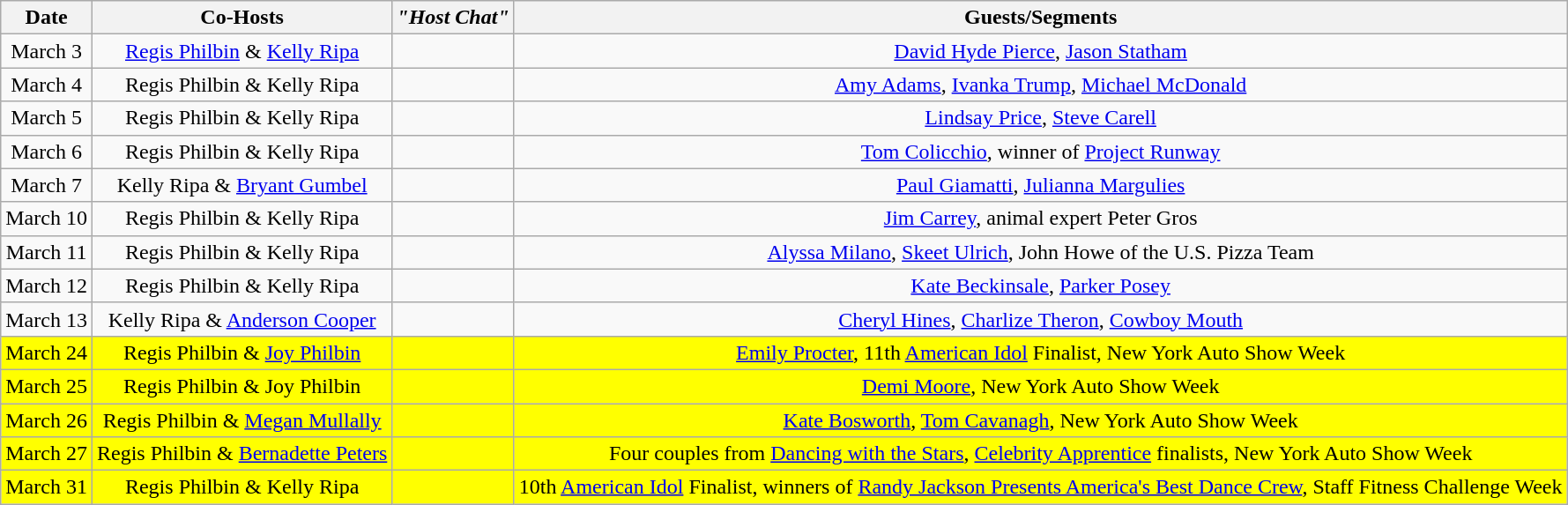<table class="wikitable sortable" style="text-align:center;">
<tr>
<th>Date</th>
<th>Co-Hosts</th>
<th><em>"Host Chat"</em></th>
<th>Guests/Segments</th>
</tr>
<tr>
<td>March 3</td>
<td><a href='#'>Regis Philbin</a> & <a href='#'>Kelly Ripa</a></td>
<td></td>
<td><a href='#'>David Hyde Pierce</a>, <a href='#'>Jason Statham</a></td>
</tr>
<tr>
<td>March 4</td>
<td>Regis Philbin & Kelly Ripa</td>
<td></td>
<td><a href='#'>Amy Adams</a>, <a href='#'>Ivanka Trump</a>, <a href='#'>Michael McDonald</a></td>
</tr>
<tr>
<td>March 5</td>
<td>Regis Philbin & Kelly Ripa</td>
<td></td>
<td><a href='#'>Lindsay Price</a>, <a href='#'>Steve Carell</a></td>
</tr>
<tr>
<td>March 6</td>
<td>Regis Philbin & Kelly Ripa</td>
<td></td>
<td><a href='#'>Tom Colicchio</a>, winner of <a href='#'>Project Runway</a></td>
</tr>
<tr>
<td>March 7</td>
<td>Kelly Ripa & <a href='#'>Bryant Gumbel</a></td>
<td></td>
<td><a href='#'>Paul Giamatti</a>, <a href='#'>Julianna Margulies</a></td>
</tr>
<tr>
<td>March 10</td>
<td>Regis Philbin & Kelly Ripa</td>
<td></td>
<td><a href='#'>Jim Carrey</a>, animal expert Peter Gros</td>
</tr>
<tr>
<td>March 11</td>
<td>Regis Philbin & Kelly Ripa</td>
<td></td>
<td><a href='#'>Alyssa Milano</a>, <a href='#'>Skeet Ulrich</a>, John Howe of the U.S. Pizza Team</td>
</tr>
<tr>
<td>March 12</td>
<td>Regis Philbin & Kelly Ripa</td>
<td></td>
<td><a href='#'>Kate Beckinsale</a>, <a href='#'>Parker Posey</a></td>
</tr>
<tr>
<td>March 13</td>
<td>Kelly Ripa & <a href='#'>Anderson Cooper</a></td>
<td></td>
<td><a href='#'>Cheryl Hines</a>, <a href='#'>Charlize Theron</a>, <a href='#'>Cowboy Mouth</a></td>
</tr>
<tr style="background:yellow;">
<td>March 24</td>
<td>Regis Philbin & <a href='#'>Joy Philbin</a></td>
<td></td>
<td><a href='#'>Emily Procter</a>, 11th <a href='#'>American Idol</a> Finalist, New York Auto Show Week</td>
</tr>
<tr style="background:yellow;">
<td>March 25</td>
<td>Regis Philbin & Joy Philbin</td>
<td></td>
<td><a href='#'>Demi Moore</a>, New York Auto Show Week</td>
</tr>
<tr style="background:yellow;">
<td>March 26</td>
<td>Regis Philbin & <a href='#'>Megan Mullally</a></td>
<td></td>
<td><a href='#'>Kate Bosworth</a>, <a href='#'>Tom Cavanagh</a>, New York Auto Show Week</td>
</tr>
<tr style="background:yellow;">
<td>March 27</td>
<td>Regis Philbin & <a href='#'>Bernadette Peters</a></td>
<td></td>
<td>Four couples from <a href='#'>Dancing with the Stars</a>, <a href='#'>Celebrity Apprentice</a> finalists, New York Auto Show Week</td>
</tr>
<tr style="background:yellow;">
<td>March 31</td>
<td>Regis Philbin & Kelly Ripa</td>
<td></td>
<td>10th <a href='#'>American Idol</a> Finalist, winners of <a href='#'>Randy Jackson Presents America's Best Dance Crew</a>, Staff Fitness Challenge Week</td>
</tr>
</table>
